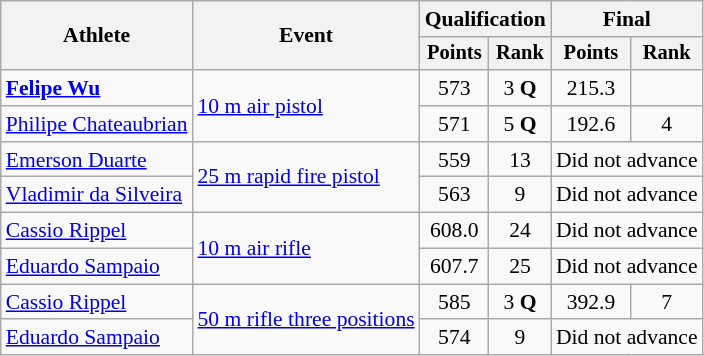<table class=wikitable style=font-size:90%;text-align:center>
<tr>
<th rowspan=2>Athlete</th>
<th rowspan=2>Event</th>
<th colspan=2>Qualification</th>
<th colspan=2>Final</th>
</tr>
<tr style=font-size:95%>
<th>Points</th>
<th>Rank</th>
<th>Points</th>
<th>Rank</th>
</tr>
<tr>
<td align=left><strong><a href='#'>Felipe Wu</a></strong></td>
<td align=left rowspan=2><a href='#'>10 m air pistol</a></td>
<td>573</td>
<td>3 <strong>Q</strong></td>
<td>215.3</td>
<td></td>
</tr>
<tr>
<td align=left><a href='#'>Philipe Chateaubrian</a></td>
<td>571</td>
<td>5 <strong>Q</strong></td>
<td>192.6</td>
<td>4</td>
</tr>
<tr>
<td align=left><a href='#'>Emerson Duarte</a></td>
<td align=left rowspan=2><a href='#'>25 m rapid fire pistol</a></td>
<td>559</td>
<td>13</td>
<td colspan=2>Did not advance</td>
</tr>
<tr>
<td align=left><a href='#'>Vladimir da Silveira</a></td>
<td>563</td>
<td>9</td>
<td colspan=2>Did not advance</td>
</tr>
<tr>
<td align=left><a href='#'>Cassio Rippel</a></td>
<td align=left rowspan=2><a href='#'>10 m air rifle</a></td>
<td>608.0</td>
<td>24</td>
<td colspan=2>Did not advance</td>
</tr>
<tr>
<td align=left><a href='#'>Eduardo Sampaio</a></td>
<td>607.7</td>
<td>25</td>
<td colspan=2>Did not advance</td>
</tr>
<tr>
<td align=left><a href='#'>Cassio Rippel</a></td>
<td align=left rowspan=2><a href='#'>50 m rifle three positions</a></td>
<td>585</td>
<td>3 <strong>Q</strong></td>
<td>392.9</td>
<td>7</td>
</tr>
<tr>
<td align=left><a href='#'>Eduardo Sampaio</a></td>
<td>574</td>
<td>9</td>
<td colspan=2>Did not advance</td>
</tr>
</table>
